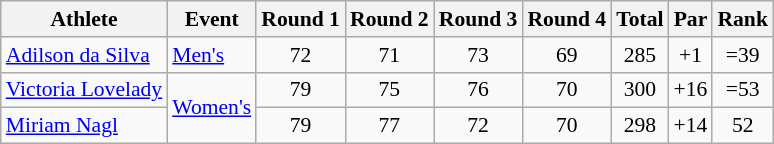<table class=wikitable style="font-size:90%;">
<tr>
<th>Athlete</th>
<th>Event</th>
<th>Round 1</th>
<th>Round 2</th>
<th>Round 3</th>
<th>Round 4</th>
<th>Total</th>
<th>Par</th>
<th>Rank</th>
</tr>
<tr align=center>
<td align=left><a href='#'>Adilson da Silva</a></td>
<td align=left><a href='#'>Men's</a></td>
<td>72</td>
<td>71</td>
<td>73</td>
<td>69</td>
<td>285</td>
<td>+1</td>
<td>=39</td>
</tr>
<tr align=center>
<td align=left><a href='#'>Victoria Lovelady</a></td>
<td align=left rowspan=2><a href='#'>Women's</a></td>
<td>79</td>
<td>75</td>
<td>76</td>
<td>70</td>
<td>300</td>
<td>+16</td>
<td>=53</td>
</tr>
<tr align=center>
<td align=left><a href='#'>Miriam Nagl</a></td>
<td>79</td>
<td>77</td>
<td>72</td>
<td>70</td>
<td>298</td>
<td>+14</td>
<td>52</td>
</tr>
</table>
